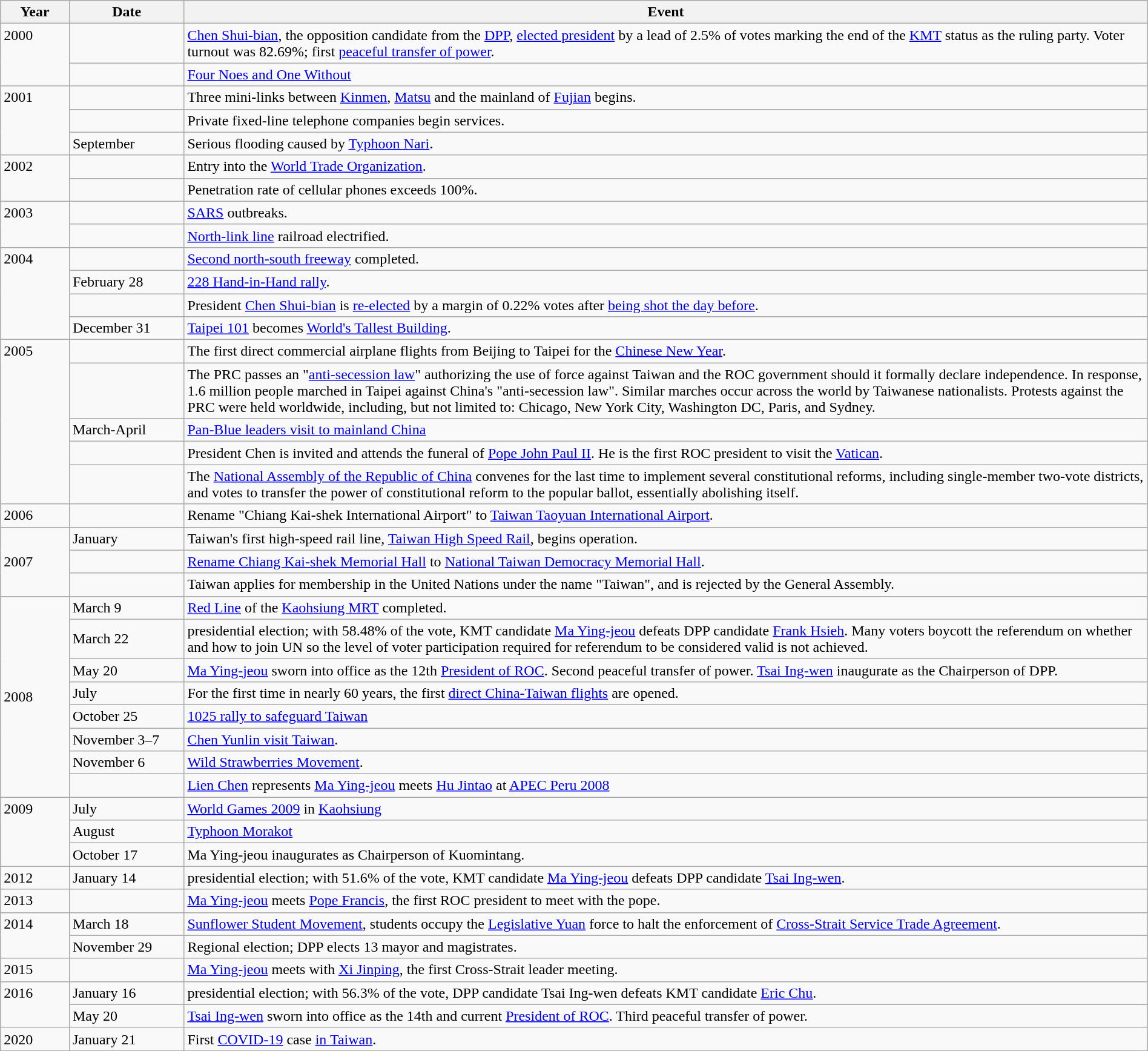<table class="wikitable" style="width:100%;">
<tr>
<th style="width:6%">Year</th>
<th style="width:10%">Date</th>
<th>Event</th>
</tr>
<tr>
<td rowspan="2" style="vertical-align:top;">2000</td>
<td></td>
<td><a href='#'>Chen Shui-bian</a>, the opposition candidate from the <a href='#'>DPP</a>, <a href='#'>elected president</a> by a lead of 2.5% of votes marking the end of the <a href='#'>KMT</a> status as the ruling party. Voter turnout was 82.69%; first <a href='#'>peaceful transfer of power</a>.</td>
</tr>
<tr>
<td></td>
<td><a href='#'>Four Noes and One Without</a></td>
</tr>
<tr>
<td rowspan="3" style="vertical-align:top;">2001</td>
<td></td>
<td>Three mini-links between <a href='#'>Kinmen</a>, <a href='#'>Matsu</a> and the mainland of <a href='#'>Fujian</a> begins.</td>
</tr>
<tr>
<td></td>
<td>Private fixed-line telephone companies begin services.</td>
</tr>
<tr>
<td>September</td>
<td>Serious flooding caused by <a href='#'>Typhoon Nari</a>.</td>
</tr>
<tr>
<td rowspan="2" style="vertical-align:top;">2002</td>
<td></td>
<td>Entry into the <a href='#'>World Trade Organization</a>.</td>
</tr>
<tr>
<td></td>
<td>Penetration rate of cellular phones exceeds 100%.</td>
</tr>
<tr>
<td rowspan="2" style="vertical-align:top;">2003</td>
<td></td>
<td><a href='#'>SARS</a> outbreaks.</td>
</tr>
<tr>
<td></td>
<td><a href='#'>North-link line</a> railroad electrified.</td>
</tr>
<tr>
<td rowspan="4" style="vertical-align:top;">2004</td>
<td></td>
<td><a href='#'>Second north-south freeway</a> completed.</td>
</tr>
<tr>
<td>February 28</td>
<td><a href='#'>228 Hand-in-Hand rally</a>.</td>
</tr>
<tr>
<td></td>
<td>President <a href='#'>Chen Shui-bian</a> is <a href='#'>re-elected</a> by a margin of 0.22% votes after <a href='#'>being shot the day before</a>.</td>
</tr>
<tr>
<td>December 31</td>
<td><a href='#'>Taipei 101</a> becomes <a href='#'>World's Tallest Building</a>.</td>
</tr>
<tr>
<td rowspan="5" style="vertical-align:top;">2005</td>
<td></td>
<td>The first direct commercial airplane flights from Beijing to Taipei for the <a href='#'>Chinese New Year</a>.</td>
</tr>
<tr>
<td></td>
<td>The PRC passes an "<a href='#'>anti-secession law</a>" authorizing the use of force against Taiwan and the ROC government should it formally declare independence. In response, 1.6 million people marched in Taipei against China's "anti-secession law". Similar marches occur across the world by Taiwanese nationalists. Protests against the PRC were held worldwide, including, but not limited to: Chicago, New York City, Washington DC, Paris, and Sydney.</td>
</tr>
<tr>
<td>March-April</td>
<td><a href='#'>Pan-Blue leaders visit to mainland China</a></td>
</tr>
<tr>
<td></td>
<td>President Chen is invited and attends the funeral of <a href='#'>Pope John Paul II</a>. He is the first ROC president to visit the <a href='#'>Vatican</a>.</td>
</tr>
<tr>
<td></td>
<td>The <a href='#'>National Assembly of the Republic of China</a> convenes for the last time to implement several constitutional reforms, including single-member two-vote districts, and votes to transfer the power of constitutional reform to the popular ballot, essentially abolishing itself.</td>
</tr>
<tr>
<td>2006</td>
<td></td>
<td>Rename "Chiang Kai-shek International Airport" to <a href='#'>Taiwan Taoyuan International Airport</a>.</td>
</tr>
<tr>
<td rowspan="3">2007</td>
<td>January</td>
<td>Taiwan's first high-speed rail line, <a href='#'>Taiwan High Speed Rail</a>, begins operation.</td>
</tr>
<tr>
<td></td>
<td><a href='#'>Rename Chiang Kai-shek Memorial Hall</a> to <a href='#'>National Taiwan Democracy Memorial Hall</a>.</td>
</tr>
<tr>
<td></td>
<td>Taiwan applies for membership in the United Nations under the name "Taiwan", and is rejected by the General Assembly.</td>
</tr>
<tr>
<td rowspan="8">2008</td>
<td>March 9</td>
<td><a href='#'>Red Line</a> of the <a href='#'>Kaohsiung MRT</a> completed.</td>
</tr>
<tr>
<td>March 22</td>
<td>presidential election; with 58.48% of the vote, KMT candidate <a href='#'>Ma Ying-jeou</a> defeats DPP candidate <a href='#'>Frank Hsieh</a>. Many voters boycott the referendum on whether and how to join UN so the level of voter participation required for referendum to be considered valid is not achieved.</td>
</tr>
<tr>
<td>May 20</td>
<td><a href='#'>Ma Ying-jeou</a> sworn into office as the 12th <a href='#'>President of ROC</a>. Second peaceful transfer of power. <a href='#'>Tsai Ing-wen</a> inaugurate as the Chairperson of DPP.</td>
</tr>
<tr>
<td>July</td>
<td>For the first time in nearly 60 years, the first <a href='#'>direct China-Taiwan flights</a> are opened.</td>
</tr>
<tr>
<td>October 25</td>
<td><a href='#'>1025 rally to safeguard Taiwan</a></td>
</tr>
<tr>
<td>November 3–7</td>
<td><a href='#'>Chen Yunlin visit Taiwan</a>.</td>
</tr>
<tr>
<td>November 6</td>
<td><a href='#'>Wild Strawberries Movement</a>.</td>
</tr>
<tr>
<td></td>
<td><a href='#'>Lien Chen</a> represents <a href='#'>Ma Ying-jeou</a> meets <a href='#'>Hu Jintao</a> at <a href='#'>APEC Peru 2008</a></td>
</tr>
<tr>
<td rowspan="3" style="vertical-align:top;">2009</td>
<td>July</td>
<td><a href='#'>World Games 2009</a> in <a href='#'>Kaohsiung</a></td>
</tr>
<tr>
<td>August</td>
<td><a href='#'>Typhoon Morakot</a></td>
</tr>
<tr>
<td>October 17</td>
<td>Ma Ying-jeou inaugurates as Chairperson of Kuomintang.</td>
</tr>
<tr>
<td>2012</td>
<td>January 14</td>
<td>presidential election; with 51.6% of the vote, KMT candidate <a href='#'>Ma Ying-jeou</a> defeats DPP candidate <a href='#'>Tsai Ing-wen</a>.</td>
</tr>
<tr>
<td>2013</td>
<td></td>
<td><a href='#'>Ma Ying-jeou</a> meets <a href='#'>Pope Francis</a>, the first ROC president to meet with the pope.</td>
</tr>
<tr>
<td rowspan="2" style="vertical-align:top;">2014</td>
<td>March 18</td>
<td><a href='#'>Sunflower Student Movement</a>, students occupy the <a href='#'>Legislative Yuan</a> force to halt the enforcement of <a href='#'>Cross-Strait Service Trade Agreement</a>.</td>
</tr>
<tr>
<td>November 29</td>
<td>Regional election; DPP elects 13 mayor and magistrates.</td>
</tr>
<tr>
<td>2015</td>
<td></td>
<td><a href='#'>Ma Ying-jeou</a> meets with <a href='#'>Xi Jinping</a>, the first Cross-Strait leader meeting.</td>
</tr>
<tr>
<td rowspan="2" style="vertical-align:top;">2016</td>
<td>January 16</td>
<td>presidential election; with 56.3% of the vote, DPP candidate Tsai Ing-wen defeats KMT candidate <a href='#'>Eric Chu</a>.</td>
</tr>
<tr>
<td>May 20</td>
<td><a href='#'>Tsai Ing-wen</a> sworn into office as the 14th and current <a href='#'>President of ROC</a>. Third peaceful transfer of power.</td>
</tr>
<tr>
<td>2020</td>
<td>January 21</td>
<td>First <a href='#'>COVID-19</a> case <a href='#'>in Taiwan</a>.</td>
</tr>
</table>
